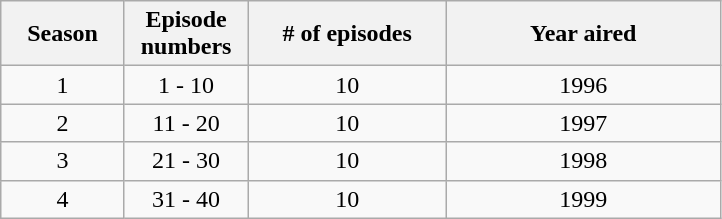<table class="wikitable">
<tr>
<th width=75px>Season</th>
<th width=75px>Episode numbers</th>
<th width=125px># of episodes</th>
<th width=175px> Year aired</th>
</tr>
<tr>
<td align="center">1</td>
<td align="center">1 - 10</td>
<td align="center">10</td>
<td align="center">1996</td>
</tr>
<tr>
<td align="center">2</td>
<td align="center">11 - 20</td>
<td align="center">10</td>
<td align="center">1997</td>
</tr>
<tr>
<td align="center">3</td>
<td align="center">21 - 30</td>
<td align="center">10</td>
<td align="center">1998</td>
</tr>
<tr>
<td align="center">4</td>
<td align="center">31 - 40</td>
<td align="center">10</td>
<td align="center">1999</td>
</tr>
</table>
